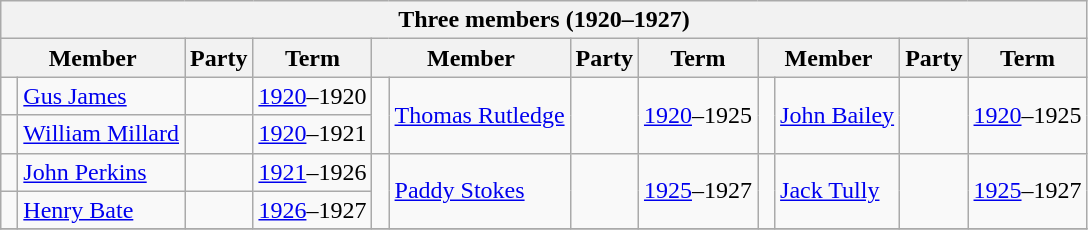<table class="wikitable">
<tr>
<th colspan="12">Three members (1920–1927)</th>
</tr>
<tr>
<th colspan="2">Member</th>
<th>Party</th>
<th>Term</th>
<th colspan="2">Member</th>
<th>Party</th>
<th>Term</th>
<th colspan="2">Member</th>
<th>Party</th>
<th>Term</th>
</tr>
<tr>
<td> </td>
<td><a href='#'>Gus James</a></td>
<td></td>
<td><a href='#'>1920</a>–1920</td>
<td rowspan="3" > </td>
<td rowspan="3"><a href='#'>Thomas Rutledge</a></td>
<td rowspan="3"></td>
<td rowspan="3"><a href='#'>1920</a>–1925</td>
<td rowspan="3" > </td>
<td rowspan="3"><a href='#'>John Bailey</a></td>
<td rowspan="3"></td>
<td rowspan="3"><a href='#'>1920</a>–1925</td>
</tr>
<tr>
<td> </td>
<td><a href='#'>William Millard</a></td>
<td></td>
<td><a href='#'>1920</a>–1921</td>
</tr>
<tr>
<td rowspan="2" > </td>
<td rowspan="2"><a href='#'>John Perkins</a></td>
<td rowspan="2"></td>
<td rowspan="2"><a href='#'>1921</a>–1926</td>
</tr>
<tr>
<td rowspan="2" > </td>
<td rowspan="2"><a href='#'>Paddy Stokes</a></td>
<td rowspan="2"></td>
<td rowspan="2"><a href='#'>1925</a>–1927</td>
<td rowspan="2" > </td>
<td rowspan="2"><a href='#'>Jack Tully</a></td>
<td rowspan="2"></td>
<td rowspan="2"><a href='#'>1925</a>–1927</td>
</tr>
<tr>
<td> </td>
<td><a href='#'>Henry Bate</a></td>
<td></td>
<td><a href='#'>1926</a>–1927</td>
</tr>
<tr>
</tr>
</table>
